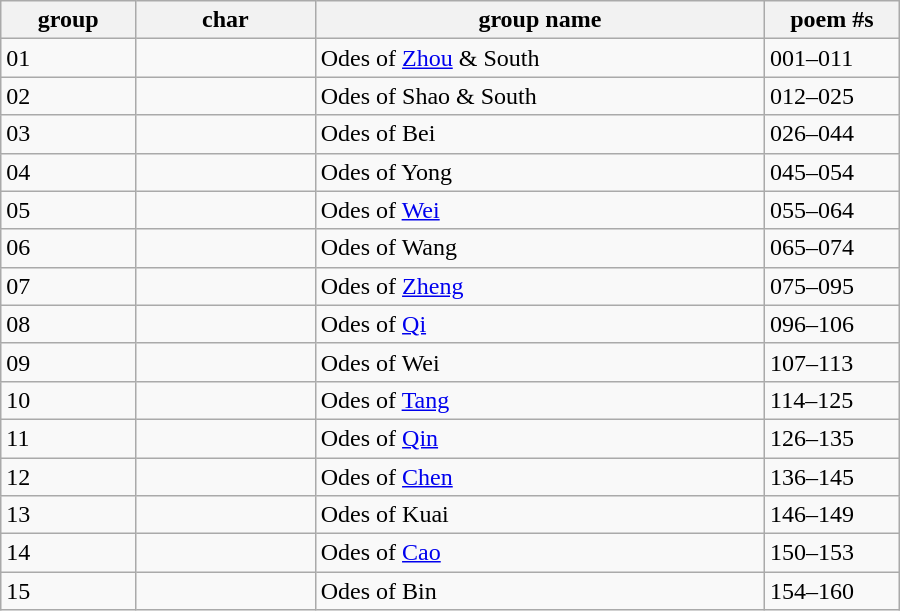<table class="wikitable" style="width: 600px;">
<tr>
<th width="15%">group</th>
<th width="20%">char</th>
<th>group name</th>
<th width="15%">poem #s</th>
</tr>
<tr>
<td>01</td>
<td></td>
<td>Odes of <a href='#'>Zhou</a> & South</td>
<td>001–011</td>
</tr>
<tr>
<td>02</td>
<td></td>
<td>Odes of Shao & South</td>
<td>012–025</td>
</tr>
<tr>
<td>03</td>
<td></td>
<td>Odes of Bei</td>
<td>026–044</td>
</tr>
<tr>
<td>04</td>
<td></td>
<td>Odes of Yong</td>
<td>045–054</td>
</tr>
<tr>
<td>05</td>
<td></td>
<td>Odes of <a href='#'>Wei</a></td>
<td>055–064</td>
</tr>
<tr>
<td>06</td>
<td></td>
<td>Odes of Wang</td>
<td>065–074</td>
</tr>
<tr>
<td>07</td>
<td></td>
<td>Odes of <a href='#'>Zheng</a></td>
<td>075–095</td>
</tr>
<tr>
<td>08</td>
<td></td>
<td>Odes of <a href='#'>Qi</a></td>
<td>096–106</td>
</tr>
<tr>
<td>09</td>
<td></td>
<td>Odes of Wei</td>
<td>107–113</td>
</tr>
<tr>
<td>10</td>
<td></td>
<td>Odes of <a href='#'>Tang</a></td>
<td>114–125</td>
</tr>
<tr>
<td>11</td>
<td></td>
<td>Odes of <a href='#'>Qin</a></td>
<td>126–135</td>
</tr>
<tr>
<td>12</td>
<td></td>
<td>Odes of <a href='#'>Chen</a></td>
<td>136–145</td>
</tr>
<tr>
<td>13</td>
<td></td>
<td>Odes of Kuai</td>
<td>146–149</td>
</tr>
<tr>
<td>14</td>
<td></td>
<td>Odes of <a href='#'>Cao</a></td>
<td>150–153</td>
</tr>
<tr>
<td>15</td>
<td></td>
<td>Odes of Bin</td>
<td>154–160</td>
</tr>
</table>
